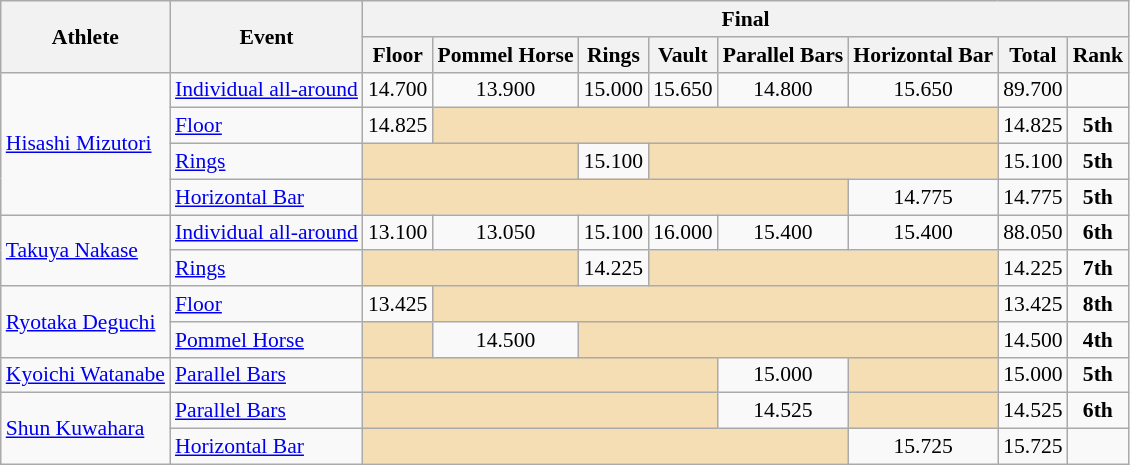<table class=wikitable style="font-size:90%">
<tr>
<th rowspan=2>Athlete</th>
<th rowspan=2>Event</th>
<th colspan=8>Final</th>
</tr>
<tr>
<th>Floor</th>
<th>Pommel Horse</th>
<th>Rings</th>
<th>Vault</th>
<th>Parallel Bars</th>
<th>Horizontal Bar</th>
<th>Total</th>
<th>Rank</th>
</tr>
<tr>
<td rowspan=4><a href='#'>Hisashi Mizutori</a></td>
<td><a href='#'>Individual all-around</a></td>
<td align=center>14.700</td>
<td align=center>13.900</td>
<td align=center>15.000</td>
<td align=center>15.650</td>
<td align=center>14.800</td>
<td align=center>15.650</td>
<td align=center>89.700</td>
<td align=center></td>
</tr>
<tr>
<td><a href='#'>Floor</a></td>
<td align=center>14.825</td>
<td bgcolor=wheat colspan=5></td>
<td align=center>14.825</td>
<td align=center><strong>5th</strong></td>
</tr>
<tr>
<td><a href='#'>Rings</a></td>
<td bgcolor=wheat colspan=2></td>
<td align=center>15.100</td>
<td bgcolor=wheat colspan=3></td>
<td align=center>15.100</td>
<td align=center><strong>5th</strong></td>
</tr>
<tr>
<td><a href='#'>Horizontal Bar</a></td>
<td bgcolor=wheat colspan=5></td>
<td align=center>14.775</td>
<td align=center>14.775</td>
<td align=center><strong>5th</strong></td>
</tr>
<tr>
<td rowspan=2><a href='#'>Takuya Nakase</a></td>
<td><a href='#'>Individual all-around</a></td>
<td align=center>13.100</td>
<td align=center>13.050</td>
<td align=center>15.100</td>
<td align=center>16.000</td>
<td align=center>15.400</td>
<td align=center>15.400</td>
<td align=center>88.050</td>
<td align=center><strong>6th</strong></td>
</tr>
<tr>
<td><a href='#'>Rings</a></td>
<td bgcolor=wheat colspan=2></td>
<td align=center>14.225</td>
<td bgcolor=wheat colspan=3></td>
<td align=center>14.225</td>
<td align=center><strong>7th</strong></td>
</tr>
<tr>
<td rowspan=2><a href='#'>Ryotaka Deguchi</a></td>
<td><a href='#'>Floor</a></td>
<td align=center>13.425</td>
<td bgcolor=wheat colspan=5></td>
<td align=center>13.425</td>
<td align=center><strong>8th</strong></td>
</tr>
<tr>
<td><a href='#'>Pommel Horse</a></td>
<td bgcolor=wheat></td>
<td align=center>14.500</td>
<td bgcolor=wheat colspan=4></td>
<td align=center>14.500</td>
<td align=center><strong>4th</strong></td>
</tr>
<tr>
<td><a href='#'>Kyoichi Watanabe</a></td>
<td><a href='#'>Parallel Bars</a></td>
<td bgcolor=wheat colspan=4></td>
<td align="center">15.000</td>
<td bgcolor=wheat></td>
<td align="center">15.000</td>
<td align="center"><strong>5th</strong></td>
</tr>
<tr>
<td rowspan=2><a href='#'>Shun Kuwahara</a></td>
<td><a href='#'>Parallel Bars</a></td>
<td bgcolor=wheat colspan=4></td>
<td align="center">14.525</td>
<td bgcolor=wheat></td>
<td align="center">14.525</td>
<td align="center"><strong>6th</strong></td>
</tr>
<tr>
<td><a href='#'>Horizontal Bar</a></td>
<td bgcolor=wheat colspan=5></td>
<td align=center>15.725</td>
<td align=center>15.725</td>
<td align=center></td>
</tr>
</table>
